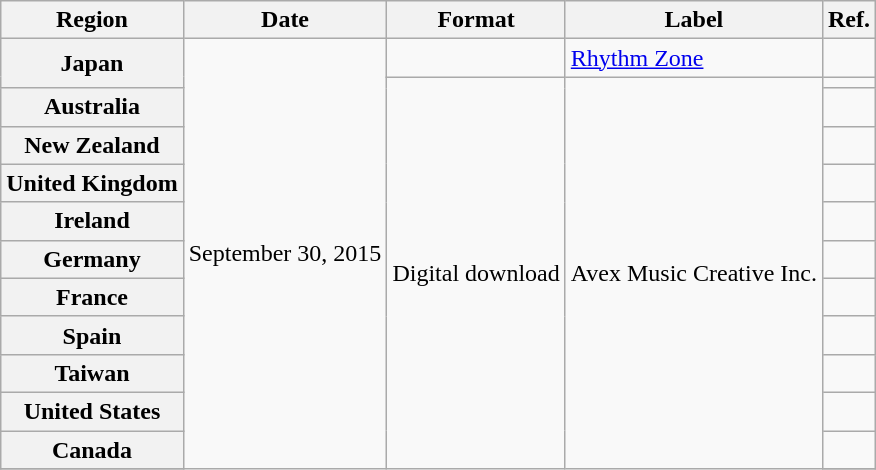<table class="wikitable plainrowheaders">
<tr>
<th scope="col">Region</th>
<th scope="col">Date</th>
<th scope="col">Format</th>
<th scope="col">Label</th>
<th scope="col">Ref.</th>
</tr>
<tr>
<th scope="row" rowspan="2">Japan</th>
<td rowspan="13">September 30, 2015</td>
<td></td>
<td><a href='#'>Rhythm Zone</a></td>
<td></td>
</tr>
<tr>
<td rowspan="12">Digital download</td>
<td rowspan="12">Avex Music Creative Inc.</td>
<td></td>
</tr>
<tr>
<th scope="row">Australia</th>
<td></td>
</tr>
<tr>
<th scope="row">New Zealand</th>
<td></td>
</tr>
<tr>
<th scope="row">United Kingdom</th>
<td></td>
</tr>
<tr>
<th scope="row">Ireland</th>
<td></td>
</tr>
<tr>
<th scope="row">Germany</th>
<td></td>
</tr>
<tr>
<th scope="row">France</th>
<td></td>
</tr>
<tr>
<th scope="row">Spain</th>
<td></td>
</tr>
<tr>
<th scope="row">Taiwan</th>
<td></td>
</tr>
<tr>
<th scope="row">United States</th>
<td></td>
</tr>
<tr>
<th scope="row">Canada</th>
<td></td>
</tr>
<tr>
</tr>
</table>
